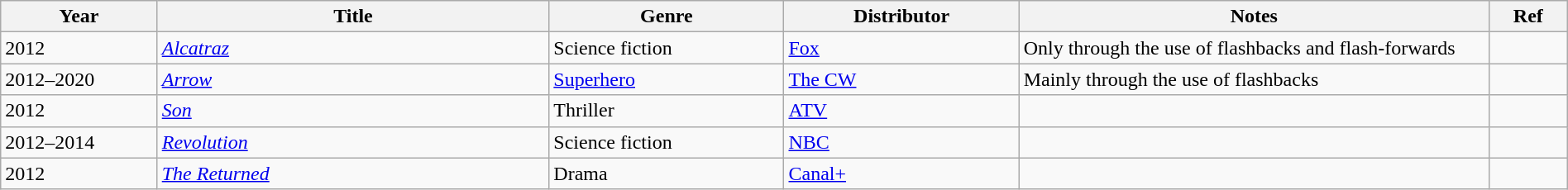<table class="wikitable sortable" style="width:100%; font-size:100%;">
<tr>
<th style="width:10%;">Year</th>
<th style="width:25%;">Title</th>
<th style="width:15%;">Genre</th>
<th style="width:15%;">Distributor</th>
<th style="width:30%;">Notes</th>
<th style="width:5%;">Ref</th>
</tr>
<tr>
<td>2012</td>
<td><em><a href='#'>Alcatraz</a></em></td>
<td>Science fiction</td>
<td><a href='#'>Fox</a></td>
<td>Only through the use of flashbacks and flash-forwards</td>
<td></td>
</tr>
<tr>
<td>2012–2020</td>
<td><em><a href='#'>Arrow</a></em></td>
<td><a href='#'>Superhero</a></td>
<td><a href='#'>The CW</a></td>
<td>Mainly through the use of flashbacks</td>
<td></td>
</tr>
<tr>
<td>2012</td>
<td><em><a href='#'>Son</a></em></td>
<td>Thriller</td>
<td><a href='#'>ATV</a></td>
<td></td>
<td></td>
</tr>
<tr>
<td>2012–2014</td>
<td><em><a href='#'>Revolution</a></em></td>
<td>Science fiction</td>
<td><a href='#'>NBC</a></td>
<td></td>
<td></td>
</tr>
<tr>
<td>2012</td>
<td><em><a href='#'>The Returned</a></em></td>
<td>Drama</td>
<td><a href='#'>Canal+</a></td>
<td></td>
<td></td>
</tr>
</table>
